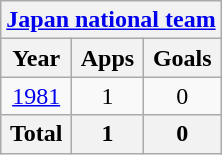<table class="wikitable" style="text-align:center">
<tr>
<th colspan=3><a href='#'>Japan national team</a></th>
</tr>
<tr>
<th>Year</th>
<th>Apps</th>
<th>Goals</th>
</tr>
<tr>
<td><a href='#'>1981</a></td>
<td>1</td>
<td>0</td>
</tr>
<tr>
<th>Total</th>
<th>1</th>
<th>0</th>
</tr>
</table>
